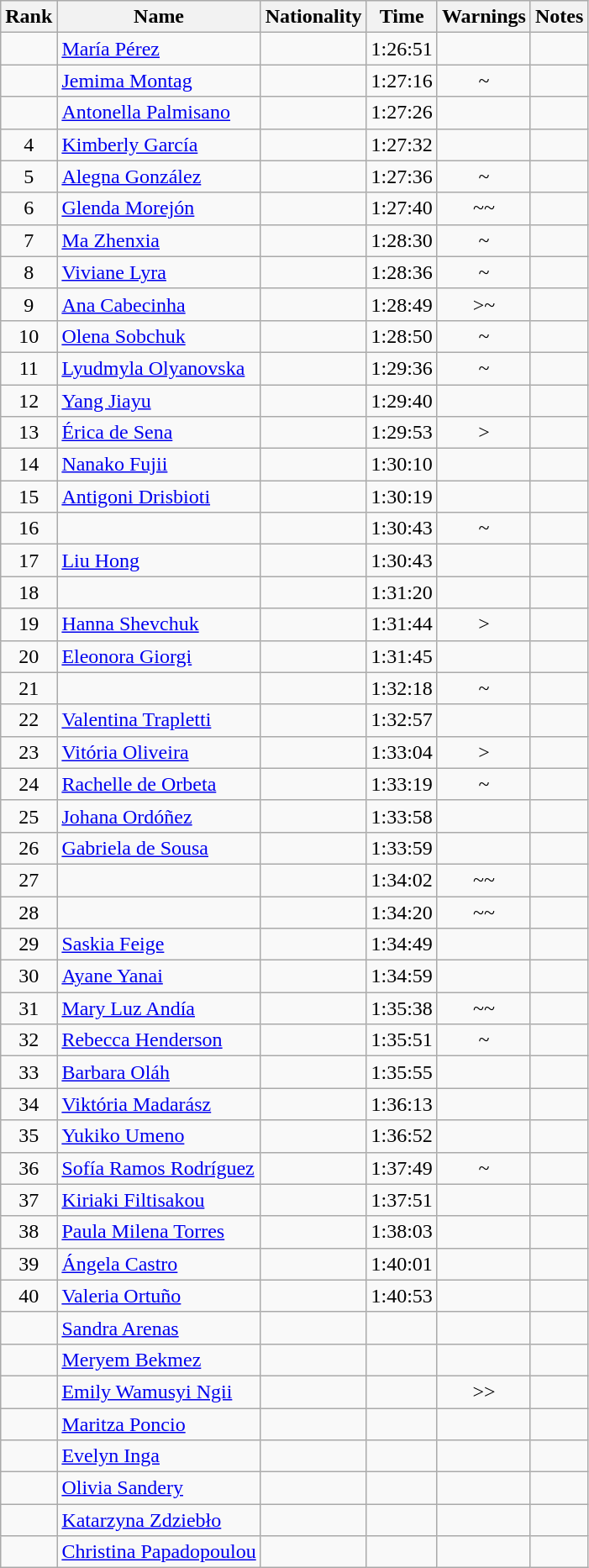<table class="wikitable sortable" style="text-align:center">
<tr>
<th>Rank</th>
<th>Name</th>
<th>Nationality</th>
<th>Time</th>
<th>Warnings</th>
<th>Notes</th>
</tr>
<tr>
<td></td>
<td align=left><a href='#'>María Pérez</a></td>
<td align=left></td>
<td>1:26:51</td>
<td></td>
<td></td>
</tr>
<tr>
<td></td>
<td align=left><a href='#'>Jemima Montag</a></td>
<td align=left></td>
<td>1:27:16</td>
<td>~</td>
<td></td>
</tr>
<tr>
<td></td>
<td align=left><a href='#'>Antonella Palmisano</a></td>
<td align=left></td>
<td>1:27:26</td>
<td></td>
<td></td>
</tr>
<tr>
<td>4</td>
<td align=left><a href='#'>Kimberly García</a></td>
<td align=left></td>
<td>1:27:32</td>
<td></td>
<td></td>
</tr>
<tr>
<td>5</td>
<td align=left><a href='#'>Alegna González</a></td>
<td align=left></td>
<td>1:27:36</td>
<td>~</td>
<td></td>
</tr>
<tr>
<td>6</td>
<td align=left><a href='#'>Glenda Morejón</a></td>
<td align=left></td>
<td>1:27:40</td>
<td>~~</td>
<td></td>
</tr>
<tr>
<td>7</td>
<td align=left><a href='#'>Ma Zhenxia</a></td>
<td align=left></td>
<td>1:28:30</td>
<td>~</td>
<td></td>
</tr>
<tr>
<td>8</td>
<td align=left><a href='#'>Viviane Lyra</a></td>
<td align=left></td>
<td>1:28:36</td>
<td>~</td>
<td></td>
</tr>
<tr>
<td>9</td>
<td align=left><a href='#'>Ana Cabecinha</a></td>
<td align=left></td>
<td>1:28:49</td>
<td>>~</td>
<td></td>
</tr>
<tr>
<td>10</td>
<td align=left><a href='#'>Olena Sobchuk</a></td>
<td align=left></td>
<td>1:28:50</td>
<td>~</td>
<td></td>
</tr>
<tr>
<td>11</td>
<td align=left><a href='#'>Lyudmyla Olyanovska</a></td>
<td align=left></td>
<td>1:29:36</td>
<td>~</td>
<td></td>
</tr>
<tr>
<td>12</td>
<td align=left><a href='#'>Yang Jiayu</a></td>
<td align=left></td>
<td>1:29:40</td>
<td></td>
<td></td>
</tr>
<tr>
<td>13</td>
<td align=left><a href='#'>Érica de Sena</a></td>
<td align=left></td>
<td>1:29:53</td>
<td>></td>
<td></td>
</tr>
<tr>
<td>14</td>
<td align=left><a href='#'>Nanako Fujii</a></td>
<td align=left></td>
<td>1:30:10</td>
<td></td>
<td></td>
</tr>
<tr>
<td>15</td>
<td align=left><a href='#'>Antigoni Drisbioti</a></td>
<td align=left></td>
<td>1:30:19</td>
<td></td>
<td></td>
</tr>
<tr>
<td>16</td>
<td align=left></td>
<td align=left></td>
<td>1:30:43</td>
<td>~</td>
<td></td>
</tr>
<tr>
<td>17</td>
<td align=left><a href='#'>Liu Hong</a></td>
<td align=left></td>
<td>1:30:43</td>
<td></td>
<td></td>
</tr>
<tr>
<td>18</td>
<td align=left></td>
<td align=left></td>
<td>1:31:20</td>
<td></td>
<td></td>
</tr>
<tr>
<td>19</td>
<td align=left><a href='#'>Hanna Shevchuk</a></td>
<td align=left></td>
<td>1:31:44</td>
<td>></td>
<td></td>
</tr>
<tr>
<td>20</td>
<td align=left><a href='#'>Eleonora Giorgi</a></td>
<td align=left></td>
<td>1:31:45</td>
<td></td>
<td></td>
</tr>
<tr>
<td>21</td>
<td align=left></td>
<td align=left></td>
<td>1:32:18</td>
<td>~</td>
<td></td>
</tr>
<tr>
<td>22</td>
<td align=left><a href='#'>Valentina Trapletti</a></td>
<td align=left></td>
<td>1:32:57</td>
<td></td>
<td></td>
</tr>
<tr>
<td>23</td>
<td align=left><a href='#'>Vitória Oliveira</a></td>
<td align=left></td>
<td>1:33:04</td>
<td>></td>
<td></td>
</tr>
<tr>
<td>24</td>
<td align=left><a href='#'>Rachelle de Orbeta</a></td>
<td align=left></td>
<td>1:33:19</td>
<td>~</td>
<td></td>
</tr>
<tr>
<td>25</td>
<td align=left><a href='#'>Johana Ordóñez</a></td>
<td align=left></td>
<td>1:33:58</td>
<td></td>
<td></td>
</tr>
<tr>
<td>26</td>
<td align=left><a href='#'>Gabriela de Sousa</a></td>
<td align=left></td>
<td>1:33:59</td>
<td></td>
<td></td>
</tr>
<tr>
<td>27</td>
<td align=left></td>
<td align=left></td>
<td>1:34:02</td>
<td>~~</td>
<td></td>
</tr>
<tr>
<td>28</td>
<td align=left></td>
<td align=left></td>
<td>1:34:20</td>
<td>~~</td>
<td></td>
</tr>
<tr>
<td>29</td>
<td align=left><a href='#'>Saskia Feige</a></td>
<td align=left></td>
<td>1:34:49</td>
<td></td>
<td></td>
</tr>
<tr>
<td>30</td>
<td align=left><a href='#'>Ayane Yanai</a></td>
<td align=left></td>
<td>1:34:59</td>
<td></td>
<td></td>
</tr>
<tr>
<td>31</td>
<td align=left><a href='#'>Mary Luz Andía</a></td>
<td align=left></td>
<td>1:35:38</td>
<td>~~</td>
<td></td>
</tr>
<tr>
<td>32</td>
<td align=left><a href='#'>Rebecca Henderson</a></td>
<td align=left></td>
<td>1:35:51</td>
<td>~</td>
<td></td>
</tr>
<tr>
<td>33</td>
<td align=left><a href='#'>Barbara Oláh</a></td>
<td align=left></td>
<td>1:35:55</td>
<td></td>
<td></td>
</tr>
<tr>
<td>34</td>
<td align=left><a href='#'>Viktória Madarász</a></td>
<td align=left></td>
<td>1:36:13</td>
<td></td>
<td></td>
</tr>
<tr>
<td>35</td>
<td align=left><a href='#'>Yukiko Umeno</a></td>
<td align=left></td>
<td>1:36:52</td>
<td></td>
<td></td>
</tr>
<tr>
<td>36</td>
<td align=left><a href='#'>Sofía Ramos Rodríguez</a></td>
<td align=left></td>
<td>1:37:49</td>
<td>~</td>
<td></td>
</tr>
<tr>
<td>37</td>
<td align=left><a href='#'>Kiriaki Filtisakou</a></td>
<td align=left></td>
<td>1:37:51</td>
<td></td>
<td></td>
</tr>
<tr>
<td>38</td>
<td align=left><a href='#'>Paula Milena Torres</a></td>
<td align=left></td>
<td>1:38:03</td>
<td></td>
<td></td>
</tr>
<tr>
<td>39</td>
<td align=left><a href='#'>Ángela Castro</a></td>
<td align=left></td>
<td>1:40:01</td>
<td></td>
<td></td>
</tr>
<tr>
<td>40</td>
<td align=left><a href='#'>Valeria Ortuño</a></td>
<td align=left></td>
<td>1:40:53</td>
<td></td>
<td></td>
</tr>
<tr>
<td></td>
<td align=left><a href='#'>Sandra Arenas</a></td>
<td align=left></td>
<td></td>
<td></td>
<td></td>
</tr>
<tr>
<td></td>
<td align=left><a href='#'>Meryem Bekmez</a></td>
<td align=left></td>
<td></td>
<td></td>
<td></td>
</tr>
<tr>
<td></td>
<td align=left><a href='#'>Emily Wamusyi Ngii</a></td>
<td align=left></td>
<td></td>
<td>>></td>
<td></td>
</tr>
<tr>
<td></td>
<td align=left><a href='#'>Maritza Poncio</a></td>
<td align=left></td>
<td></td>
<td></td>
<td></td>
</tr>
<tr>
<td></td>
<td align=left><a href='#'>Evelyn Inga</a></td>
<td align=left></td>
<td></td>
<td></td>
<td></td>
</tr>
<tr>
<td></td>
<td align=left><a href='#'>Olivia Sandery</a></td>
<td align=left></td>
<td></td>
<td></td>
<td></td>
</tr>
<tr>
<td></td>
<td align=left><a href='#'>Katarzyna Zdziebło</a></td>
<td align=left></td>
<td></td>
<td></td>
<td></td>
</tr>
<tr>
<td></td>
<td align=left><a href='#'>Christina Papadopoulou</a></td>
<td align=left></td>
<td></td>
<td></td>
<td></td>
</tr>
</table>
